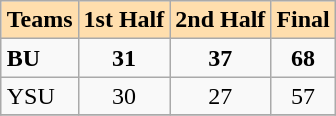<table class="wikitable" align=right>
<tr bgcolor=#ffdead align=center>
<td><strong>Teams</strong></td>
<td><strong>1st Half</strong></td>
<td><strong>2nd Half</strong></td>
<td><strong>Final</strong></td>
</tr>
<tr>
<td><strong>BU</strong></td>
<td align=center><strong>31</strong></td>
<td align=center><strong>37</strong></td>
<td align=center><strong>68</strong></td>
</tr>
<tr>
<td>YSU</td>
<td align=center>30</td>
<td align=center>27</td>
<td align=center>57</td>
</tr>
<tr>
</tr>
</table>
